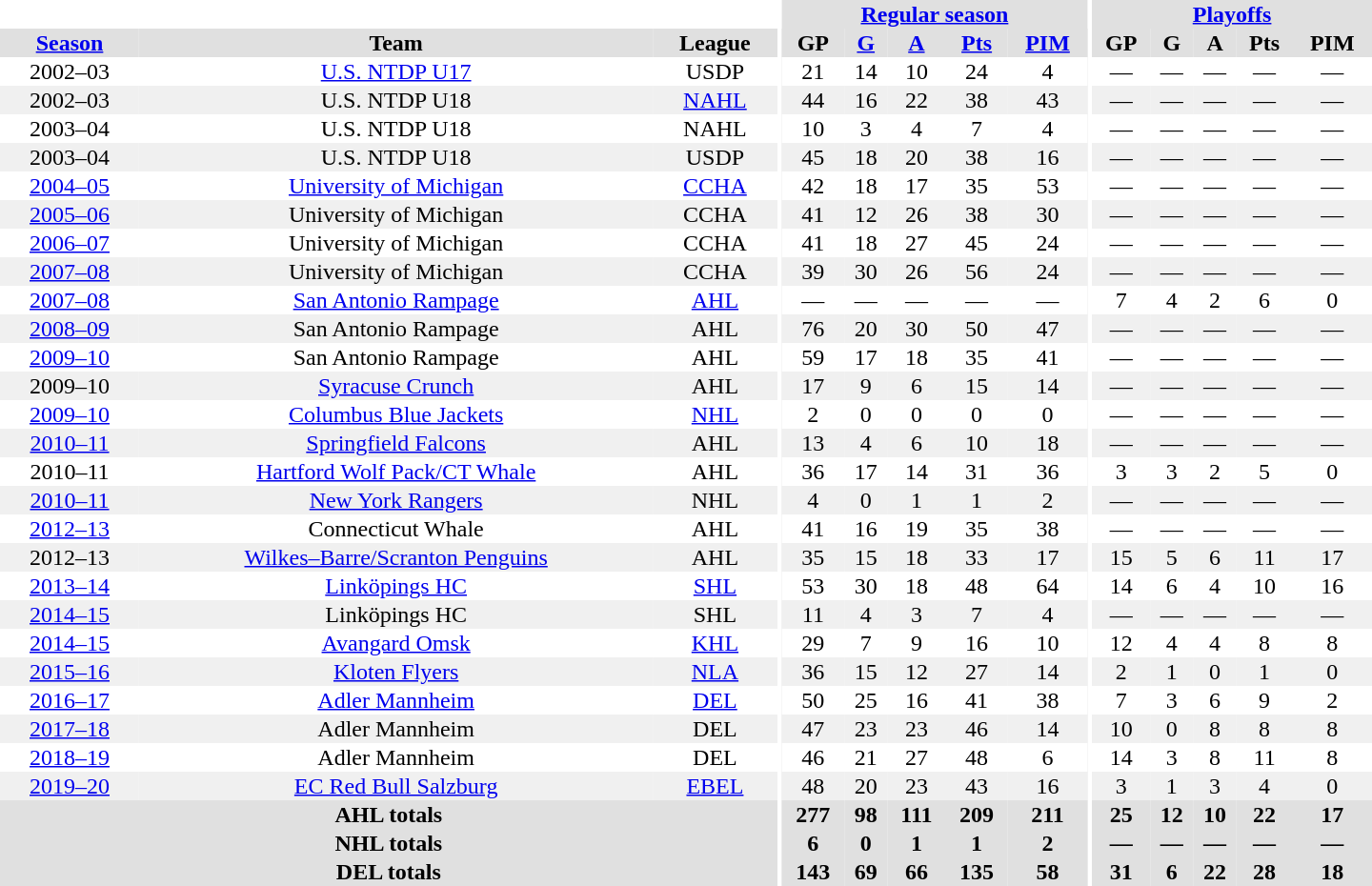<table border="0" cellpadding="1" cellspacing="0" style="text-align:center; width:60em">
<tr bgcolor="#e0e0e0">
<th colspan="3" bgcolor="#ffffff"></th>
<th rowspan="99" bgcolor="#ffffff"></th>
<th colspan="5"><a href='#'>Regular season</a></th>
<th rowspan="99" bgcolor="#ffffff"></th>
<th colspan="5"><a href='#'>Playoffs</a></th>
</tr>
<tr bgcolor="#e0e0e0">
<th><a href='#'>Season</a></th>
<th>Team</th>
<th>League</th>
<th>GP</th>
<th><a href='#'>G</a></th>
<th><a href='#'>A</a></th>
<th><a href='#'>Pts</a></th>
<th><a href='#'>PIM</a></th>
<th>GP</th>
<th>G</th>
<th>A</th>
<th>Pts</th>
<th>PIM</th>
</tr>
<tr>
<td>2002–03</td>
<td><a href='#'>U.S. NTDP U17</a></td>
<td>USDP</td>
<td>21</td>
<td>14</td>
<td>10</td>
<td>24</td>
<td>4</td>
<td>—</td>
<td>—</td>
<td>—</td>
<td>—</td>
<td>—</td>
</tr>
<tr bgcolor="#f0f0f0">
<td>2002–03</td>
<td>U.S. NTDP U18</td>
<td><a href='#'>NAHL</a></td>
<td>44</td>
<td>16</td>
<td>22</td>
<td>38</td>
<td>43</td>
<td>—</td>
<td>—</td>
<td>—</td>
<td>—</td>
<td>—</td>
</tr>
<tr>
<td>2003–04</td>
<td>U.S. NTDP U18</td>
<td>NAHL</td>
<td>10</td>
<td>3</td>
<td>4</td>
<td>7</td>
<td>4</td>
<td>—</td>
<td>—</td>
<td>—</td>
<td>—</td>
<td>—</td>
</tr>
<tr bgcolor="#f0f0f0">
<td>2003–04</td>
<td>U.S. NTDP U18</td>
<td>USDP</td>
<td>45</td>
<td>18</td>
<td>20</td>
<td>38</td>
<td>16</td>
<td>—</td>
<td>—</td>
<td>—</td>
<td>—</td>
<td>—</td>
</tr>
<tr>
<td><a href='#'>2004–05</a></td>
<td><a href='#'>University of Michigan</a></td>
<td><a href='#'>CCHA</a></td>
<td>42</td>
<td>18</td>
<td>17</td>
<td>35</td>
<td>53</td>
<td>—</td>
<td>—</td>
<td>—</td>
<td>—</td>
<td>—</td>
</tr>
<tr bgcolor="#f0f0f0">
<td><a href='#'>2005–06</a></td>
<td>University of Michigan</td>
<td>CCHA</td>
<td>41</td>
<td>12</td>
<td>26</td>
<td>38</td>
<td>30</td>
<td>—</td>
<td>—</td>
<td>—</td>
<td>—</td>
<td>—</td>
</tr>
<tr>
<td><a href='#'>2006–07</a></td>
<td>University of Michigan</td>
<td>CCHA</td>
<td>41</td>
<td>18</td>
<td>27</td>
<td>45</td>
<td>24</td>
<td>—</td>
<td>—</td>
<td>—</td>
<td>—</td>
<td>—</td>
</tr>
<tr bgcolor="#f0f0f0">
<td><a href='#'>2007–08</a></td>
<td>University of Michigan</td>
<td>CCHA</td>
<td>39</td>
<td>30</td>
<td>26</td>
<td>56</td>
<td>24</td>
<td>—</td>
<td>—</td>
<td>—</td>
<td>—</td>
<td>—</td>
</tr>
<tr>
<td><a href='#'>2007–08</a></td>
<td><a href='#'>San Antonio Rampage</a></td>
<td><a href='#'>AHL</a></td>
<td>—</td>
<td>—</td>
<td>—</td>
<td>—</td>
<td>—</td>
<td>7</td>
<td>4</td>
<td>2</td>
<td>6</td>
<td>0</td>
</tr>
<tr bgcolor="#f0f0f0">
<td><a href='#'>2008–09</a></td>
<td>San Antonio Rampage</td>
<td>AHL</td>
<td>76</td>
<td>20</td>
<td>30</td>
<td>50</td>
<td>47</td>
<td>—</td>
<td>—</td>
<td>—</td>
<td>—</td>
<td>—</td>
</tr>
<tr>
<td><a href='#'>2009–10</a></td>
<td>San Antonio Rampage</td>
<td>AHL</td>
<td>59</td>
<td>17</td>
<td>18</td>
<td>35</td>
<td>41</td>
<td>—</td>
<td>—</td>
<td>—</td>
<td>—</td>
<td>—</td>
</tr>
<tr bgcolor="#f0f0f0">
<td>2009–10</td>
<td><a href='#'>Syracuse Crunch</a></td>
<td>AHL</td>
<td>17</td>
<td>9</td>
<td>6</td>
<td>15</td>
<td>14</td>
<td>—</td>
<td>—</td>
<td>—</td>
<td>—</td>
<td>—</td>
</tr>
<tr>
<td><a href='#'>2009–10</a></td>
<td><a href='#'>Columbus Blue Jackets</a></td>
<td><a href='#'>NHL</a></td>
<td>2</td>
<td>0</td>
<td>0</td>
<td>0</td>
<td>0</td>
<td>—</td>
<td>—</td>
<td>—</td>
<td>—</td>
<td>—</td>
</tr>
<tr bgcolor="#f0f0f0">
<td><a href='#'>2010–11</a></td>
<td><a href='#'>Springfield Falcons</a></td>
<td>AHL</td>
<td>13</td>
<td>4</td>
<td>6</td>
<td>10</td>
<td>18</td>
<td>—</td>
<td>—</td>
<td>—</td>
<td>—</td>
<td>—</td>
</tr>
<tr>
<td>2010–11</td>
<td><a href='#'>Hartford Wolf Pack/CT Whale</a></td>
<td>AHL</td>
<td>36</td>
<td>17</td>
<td>14</td>
<td>31</td>
<td>36</td>
<td>3</td>
<td>3</td>
<td>2</td>
<td>5</td>
<td>0</td>
</tr>
<tr bgcolor="#f0f0f0">
<td><a href='#'>2010–11</a></td>
<td><a href='#'>New York Rangers</a></td>
<td>NHL</td>
<td>4</td>
<td>0</td>
<td>1</td>
<td>1</td>
<td>2</td>
<td>—</td>
<td>—</td>
<td>—</td>
<td>—</td>
<td>—</td>
</tr>
<tr>
<td><a href='#'>2012–13</a></td>
<td>Connecticut Whale</td>
<td>AHL</td>
<td>41</td>
<td>16</td>
<td>19</td>
<td>35</td>
<td>38</td>
<td>—</td>
<td>—</td>
<td>—</td>
<td>—</td>
<td>—</td>
</tr>
<tr bgcolor="#f0f0f0">
<td>2012–13</td>
<td><a href='#'>Wilkes–Barre/Scranton Penguins</a></td>
<td>AHL</td>
<td>35</td>
<td>15</td>
<td>18</td>
<td>33</td>
<td>17</td>
<td>15</td>
<td>5</td>
<td>6</td>
<td>11</td>
<td>17</td>
</tr>
<tr>
<td><a href='#'>2013–14</a></td>
<td><a href='#'>Linköpings HC</a></td>
<td><a href='#'>SHL</a></td>
<td>53</td>
<td>30</td>
<td>18</td>
<td>48</td>
<td>64</td>
<td>14</td>
<td>6</td>
<td>4</td>
<td>10</td>
<td>16</td>
</tr>
<tr bgcolor="#f0f0f0">
<td><a href='#'>2014–15</a></td>
<td>Linköpings HC</td>
<td>SHL</td>
<td>11</td>
<td>4</td>
<td>3</td>
<td>7</td>
<td>4</td>
<td>—</td>
<td>—</td>
<td>—</td>
<td>—</td>
<td>—</td>
</tr>
<tr>
<td><a href='#'>2014–15</a></td>
<td><a href='#'>Avangard Omsk</a></td>
<td><a href='#'>KHL</a></td>
<td>29</td>
<td>7</td>
<td>9</td>
<td>16</td>
<td>10</td>
<td>12</td>
<td>4</td>
<td>4</td>
<td>8</td>
<td>8</td>
</tr>
<tr bgcolor="#f0f0f0">
<td><a href='#'>2015–16</a></td>
<td><a href='#'>Kloten Flyers</a></td>
<td><a href='#'>NLA</a></td>
<td>36</td>
<td>15</td>
<td>12</td>
<td>27</td>
<td>14</td>
<td>2</td>
<td>1</td>
<td>0</td>
<td>1</td>
<td>0</td>
</tr>
<tr>
<td><a href='#'>2016–17</a></td>
<td><a href='#'>Adler Mannheim</a></td>
<td><a href='#'>DEL</a></td>
<td>50</td>
<td>25</td>
<td>16</td>
<td>41</td>
<td>38</td>
<td>7</td>
<td>3</td>
<td>6</td>
<td>9</td>
<td>2</td>
</tr>
<tr bgcolor="#f0f0f0">
<td><a href='#'>2017–18</a></td>
<td>Adler Mannheim</td>
<td>DEL</td>
<td>47</td>
<td>23</td>
<td>23</td>
<td>46</td>
<td>14</td>
<td>10</td>
<td>0</td>
<td>8</td>
<td>8</td>
<td>8</td>
</tr>
<tr>
<td><a href='#'>2018–19</a></td>
<td>Adler Mannheim</td>
<td>DEL</td>
<td>46</td>
<td>21</td>
<td>27</td>
<td>48</td>
<td>6</td>
<td>14</td>
<td>3</td>
<td>8</td>
<td>11</td>
<td>8</td>
</tr>
<tr bgcolor="#f0f0f0">
<td><a href='#'>2019–20</a></td>
<td><a href='#'>EC Red Bull Salzburg</a></td>
<td><a href='#'>EBEL</a></td>
<td>48</td>
<td>20</td>
<td>23</td>
<td>43</td>
<td>16</td>
<td>3</td>
<td>1</td>
<td>3</td>
<td>4</td>
<td>0</td>
</tr>
<tr bgcolor="#e0e0e0">
<th colspan="3">AHL totals</th>
<th>277</th>
<th>98</th>
<th>111</th>
<th>209</th>
<th>211</th>
<th>25</th>
<th>12</th>
<th>10</th>
<th>22</th>
<th>17</th>
</tr>
<tr bgcolor="#e0e0e0">
<th colspan="3">NHL totals</th>
<th>6</th>
<th>0</th>
<th>1</th>
<th>1</th>
<th>2</th>
<th>—</th>
<th>—</th>
<th>—</th>
<th>—</th>
<th>—</th>
</tr>
<tr bgcolor="#e0e0e0">
<th colspan="3">DEL totals</th>
<th>143</th>
<th>69</th>
<th>66</th>
<th>135</th>
<th>58</th>
<th>31</th>
<th>6</th>
<th>22</th>
<th>28</th>
<th>18</th>
</tr>
</table>
